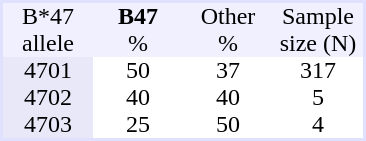<table border="0" cellspacing="0" cellpadding="0" align="center" style="text-align:center; background:#ffffff; margin-right: 1em; border:2px #e0e0ff solid;">
<tr style="background:#f0f0ff">
<td style="width:60px">B*47</td>
<td style="width:60px"><strong>B47</strong></td>
<td style="width:60px">Other</td>
<td style="width:60px">Sample</td>
</tr>
<tr style="background:#f0f0ff">
<td>allele</td>
<td>%</td>
<td>%</td>
<td>size (N)</td>
</tr>
<tr>
<td style = "background:#e8e8f8">4701</td>
<td>50</td>
<td>37</td>
<td>317</td>
</tr>
<tr>
<td style = "background:#e8e8f8">4702</td>
<td>40</td>
<td>40</td>
<td>5</td>
</tr>
<tr>
<td style = "background:#e8e8f8">4703</td>
<td>25</td>
<td>50</td>
<td>4</td>
</tr>
</table>
